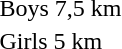<table>
<tr>
<td>Boys 7,5 km</td>
<td></td>
<td></td>
<td></td>
</tr>
<tr>
<td>Girls 5 km</td>
<td></td>
<td></td>
<td></td>
</tr>
</table>
